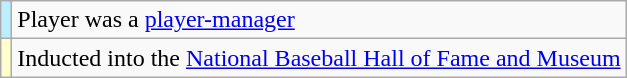<table class="wikitable plainrowheaders">
<tr>
<th scope="row" style="background-color:#bbeeff"></th>
<td>Player was a <a href='#'>player-manager</a></td>
</tr>
<tr>
<th scope="row" style="background-color:#ffffcc"></th>
<td>Inducted into the <a href='#'>National Baseball Hall of Fame and Museum</a></td>
</tr>
</table>
